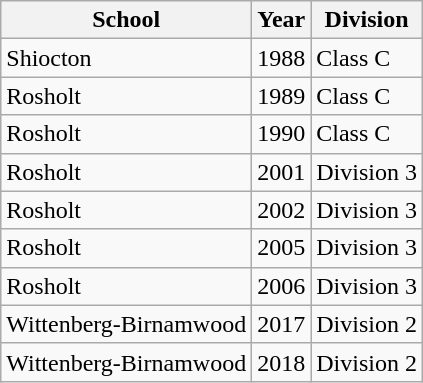<table class="wikitable">
<tr>
<th>School</th>
<th>Year</th>
<th>Division</th>
</tr>
<tr>
<td>Shiocton</td>
<td>1988</td>
<td>Class C</td>
</tr>
<tr>
<td>Rosholt</td>
<td>1989</td>
<td>Class C</td>
</tr>
<tr>
<td>Rosholt</td>
<td>1990</td>
<td>Class C</td>
</tr>
<tr>
<td>Rosholt</td>
<td>2001</td>
<td>Division 3</td>
</tr>
<tr>
<td>Rosholt</td>
<td>2002</td>
<td>Division 3</td>
</tr>
<tr>
<td>Rosholt</td>
<td>2005</td>
<td>Division 3</td>
</tr>
<tr>
<td>Rosholt</td>
<td>2006</td>
<td>Division 3</td>
</tr>
<tr>
<td>Wittenberg-Birnamwood</td>
<td>2017</td>
<td>Division 2</td>
</tr>
<tr>
<td>Wittenberg-Birnamwood</td>
<td>2018</td>
<td>Division 2</td>
</tr>
</table>
